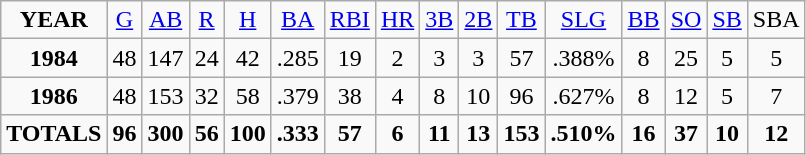<table class="sortable wikitable">
<tr align=center>
<td><strong>YEAR</strong></td>
<td><a href='#'>G</a></td>
<td><a href='#'>AB</a></td>
<td><a href='#'>R</a></td>
<td><a href='#'>H</a></td>
<td><a href='#'>BA</a></td>
<td><a href='#'>RBI</a></td>
<td><a href='#'>HR</a></td>
<td><a href='#'>3B</a></td>
<td><a href='#'>2B</a></td>
<td><a href='#'>TB</a></td>
<td><a href='#'>SLG</a></td>
<td><a href='#'>BB</a></td>
<td><a href='#'>SO</a></td>
<td><a href='#'>SB</a></td>
<td>SBA</td>
</tr>
<tr align=center>
<td><strong>1984</strong></td>
<td>48</td>
<td>147</td>
<td>24</td>
<td>42</td>
<td>.285</td>
<td>19</td>
<td>2</td>
<td>3</td>
<td>3</td>
<td>57</td>
<td>.388%</td>
<td>8</td>
<td>25</td>
<td>5</td>
<td>5</td>
</tr>
<tr align=center>
<td><strong>1986</strong></td>
<td>48</td>
<td>153</td>
<td>32</td>
<td>58</td>
<td>.379</td>
<td>38</td>
<td>4</td>
<td>8</td>
<td>10</td>
<td>96</td>
<td>.627%</td>
<td>8</td>
<td>12</td>
<td>5</td>
<td>7</td>
</tr>
<tr align=center>
<td><strong>TOTALS</strong></td>
<td><strong>96</strong></td>
<td><strong>300</strong></td>
<td><strong>56</strong></td>
<td><strong>100</strong></td>
<td><strong>.333</strong></td>
<td><strong>57</strong></td>
<td><strong>6</strong></td>
<td><strong>11</strong></td>
<td><strong>13</strong></td>
<td><strong>153</strong></td>
<td><strong>.510%</strong></td>
<td><strong>16</strong></td>
<td><strong>37</strong></td>
<td><strong>10</strong></td>
<td><strong>12</strong></td>
</tr>
</table>
